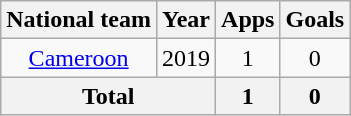<table class="wikitable" style="text-align:center">
<tr>
<th>National team</th>
<th>Year</th>
<th>Apps</th>
<th>Goals</th>
</tr>
<tr>
<td><a href='#'>Cameroon</a></td>
<td>2019</td>
<td>1</td>
<td>0</td>
</tr>
<tr>
<th colspan="2">Total</th>
<th>1</th>
<th>0</th>
</tr>
</table>
